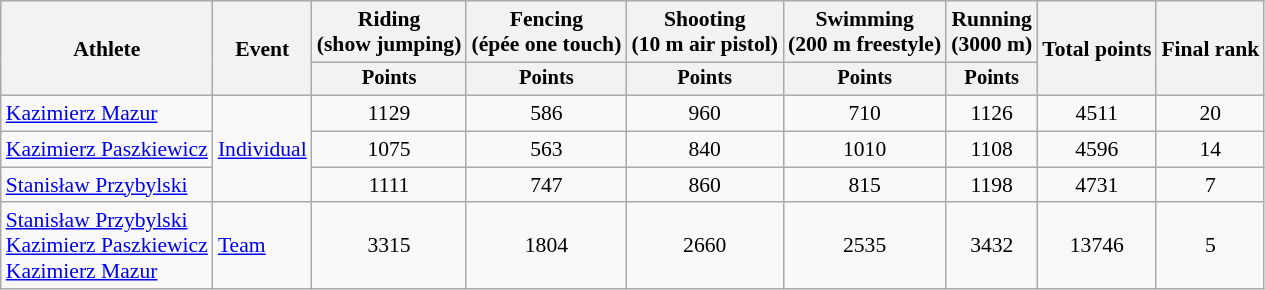<table class="wikitable" style="font-size:90%">
<tr>
<th rowspan="2">Athlete</th>
<th rowspan="2">Event</th>
<th>Riding<br><span>(show jumping)</span></th>
<th>Fencing<br><span>(épée one touch)</span></th>
<th>Shooting<br><span>(10 m air pistol)</span></th>
<th>Swimming<br><span>(200 m freestyle)</span></th>
<th>Running<br><span>(3000 m)</span></th>
<th rowspan=2>Total points</th>
<th rowspan=2>Final rank</th>
</tr>
<tr style="font-size:95%">
<th>Points</th>
<th>Points</th>
<th>Points</th>
<th>Points</th>
<th>Points</th>
</tr>
<tr align=center>
<td align=left><a href='#'>Kazimierz Mazur</a></td>
<td align=left rowspan=3><a href='#'>Individual</a></td>
<td>1129</td>
<td>586</td>
<td>960</td>
<td>710</td>
<td>1126</td>
<td>4511</td>
<td>20</td>
</tr>
<tr align=center>
<td align=left><a href='#'>Kazimierz Paszkiewicz</a></td>
<td>1075</td>
<td>563</td>
<td>840</td>
<td>1010</td>
<td>1108</td>
<td>4596</td>
<td>14</td>
</tr>
<tr align=center>
<td align=left><a href='#'>Stanisław Przybylski</a></td>
<td>1111</td>
<td>747</td>
<td>860</td>
<td>815</td>
<td>1198</td>
<td>4731</td>
<td>7</td>
</tr>
<tr align=center>
<td align=left><a href='#'>Stanisław Przybylski</a><br><a href='#'>Kazimierz Paszkiewicz</a><br><a href='#'>Kazimierz Mazur</a></td>
<td align=left><a href='#'>Team</a></td>
<td>3315</td>
<td>1804</td>
<td>2660</td>
<td>2535</td>
<td>3432</td>
<td>13746</td>
<td>5</td>
</tr>
</table>
